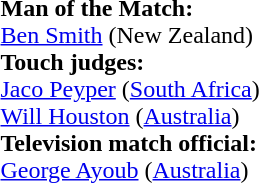<table style="width:100%">
<tr>
<td><br><strong>Man of the Match:</strong>
<br><a href='#'>Ben Smith</a> (New Zealand)<br><strong>Touch judges:</strong>
<br><a href='#'>Jaco Peyper</a> (<a href='#'>South Africa</a>)
<br><a href='#'>Will Houston</a> (<a href='#'>Australia</a>)
<br><strong>Television match official:</strong>
<br><a href='#'>George Ayoub</a> (<a href='#'>Australia</a>)</td>
</tr>
</table>
